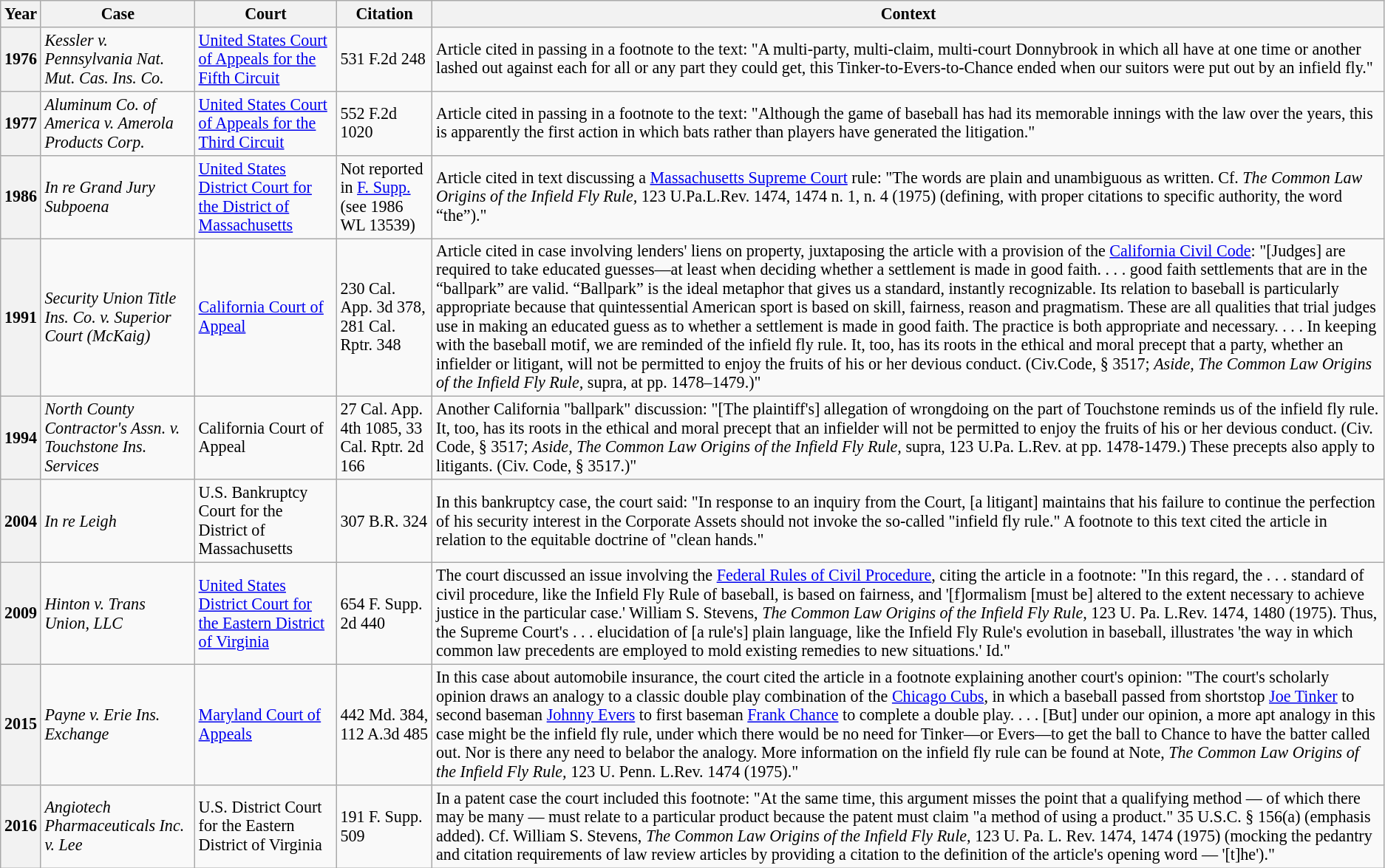<table class="wikitable" style="font-size: 92%;">
<tr>
<th scope="col">Year</th>
<th ! scope="col">Case</th>
<th scope="col">Court</th>
<th scope="col">Citation</th>
<th scope="col">Context</th>
</tr>
<tr>
<th scope="row">1976</th>
<td><em>Kessler v. Pennsylvania Nat. Mut. Cas. Ins. Co.</em></td>
<td><a href='#'>United States Court of Appeals for the Fifth Circuit</a></td>
<td>531 F.2d 248</td>
<td>Article cited in passing in a footnote to the text: "A multi-party, multi-claim, multi-court Donnybrook in which all have at one time or another lashed out against each for all or any part they could get, this Tinker-to-Evers-to-Chance ended when our suitors were put out by an infield fly."</td>
</tr>
<tr>
<th scope="row">1977</th>
<td><em>Aluminum Co. of America v. Amerola Products Corp. </em></td>
<td><a href='#'>United States Court of Appeals for the Third Circuit</a></td>
<td>552 F.2d 1020</td>
<td>Article cited in passing in a footnote to the text: "Although the game of baseball has had its memorable innings with the law over the years, this is apparently the first action in which bats rather than players have generated the litigation."</td>
</tr>
<tr>
<th scope="row">1986</th>
<td><em>In re Grand Jury Subpoena</em></td>
<td><a href='#'>United States District Court for the District of Massachusetts</a></td>
<td>Not reported in <a href='#'>F. Supp.</a> (see 1986 WL 13539)</td>
<td>Article cited in text discussing a <a href='#'>Massachusetts Supreme Court</a> rule: "The words are plain and unambiguous as written. Cf. <em>The Common Law Origins of the Infield Fly Rule,</em> 123 U.Pa.L.Rev. 1474, 1474 n. 1, n. 4 (1975) (defining, with proper citations to specific authority, the word “the”)."</td>
</tr>
<tr>
<th scope="row">1991</th>
<td><em>Security Union Title Ins. Co. v. Superior Court (McKaig) </em></td>
<td><a href='#'>California Court of Appeal</a></td>
<td>230 Cal. App. 3d 378, 281 Cal. Rptr. 348</td>
<td>Article cited in case involving lenders' liens on property, juxtaposing the article with a provision of the <a href='#'>California Civil Code</a>: "[Judges] are required to take educated guesses—at least when deciding whether a settlement is made in good faith. . . . good faith settlements that are in the “ballpark” are valid. “Ballpark” is the ideal metaphor that gives us a standard, instantly recognizable. Its relation to baseball is particularly appropriate because that quintessential American sport is based on skill, fairness, reason and pragmatism. These are all qualities that trial judges use in making an educated guess as to whether a settlement is made in good faith. The practice is both appropriate and necessary. . . . In keeping with the baseball motif, we are reminded of the infield fly rule. It, too, has its roots in the ethical and moral precept that a party, whether an infielder or litigant, will not be permitted to enjoy the fruits of his or her devious conduct. (Civ.Code, § 3517; <em>Aside, The Common Law Origins of the Infield Fly Rule,</em> supra, at pp. 1478–1479.)"</td>
</tr>
<tr>
<th scope="row">1994</th>
<td><em>North County Contractor's Assn. v. Touchstone Ins. Services </em></td>
<td>California Court of Appeal</td>
<td>27 Cal. App. 4th 1085, 33 Cal. Rptr. 2d 166</td>
<td>Another California "ballpark" discussion: "[The plaintiff's] allegation of wrongdoing on the part of Touchstone reminds us of the infield fly rule. It, too, has its roots in the ethical and moral precept that an infielder will not be permitted to enjoy the fruits of his or her devious conduct. (Civ. Code, § 3517; <em>Aside, The Common Law Origins of the Infield Fly Rule,</em> supra, 123 U.Pa. L.Rev. at pp. 1478-1479.) These precepts also apply to litigants. (Civ. Code, § 3517.)"</td>
</tr>
<tr>
<th scope="row">2004</th>
<td><em>In re Leigh</em></td>
<td>U.S. Bankruptcy Court for the District of Massachusetts</td>
<td>307 B.R. 324</td>
<td>In this bankruptcy case, the court said: "In response to an inquiry from the Court, [a litigant] maintains that his failure to continue the perfection of his security interest in the Corporate Assets should not invoke the so-called "infield fly rule." A footnote to this text cited the article in relation to the equitable doctrine of "clean hands."</td>
</tr>
<tr>
<th scope="row">2009</th>
<td><em>Hinton v. Trans Union, LLC</em></td>
<td><a href='#'>United States District Court for the Eastern District of Virginia</a></td>
<td>654 F. Supp. 2d 440</td>
<td>The court discussed an issue involving the <a href='#'>Federal Rules of Civil Procedure</a>, citing the article in a footnote: "In this regard, the . . . standard of civil procedure, like the Infield Fly Rule of baseball, is based on fairness, and '[f]ormalism [must be] altered to the extent necessary to achieve justice in the particular case.' William S. Stevens, <em>The Common Law Origins of the Infield Fly Rule,</em> 123 U. Pa. L.Rev. 1474, 1480 (1975). Thus, the Supreme Court's . . . elucidation of [a rule's] plain language, like the Infield Fly Rule's evolution in baseball, illustrates 'the way in which common law precedents are employed to mold existing remedies to new situations.' Id."</td>
</tr>
<tr>
<th scope="row">2015</th>
<td><em>Payne v. Erie Ins. Exchange </em></td>
<td><a href='#'>Maryland Court of Appeals</a></td>
<td>442 Md. 384, 112 A.3d 485</td>
<td>In this case about automobile insurance, the court cited the article in a footnote explaining another court's opinion: "The court's scholarly opinion draws an analogy to a classic double play combination of the <a href='#'>Chicago Cubs</a>, in which a baseball passed from shortstop <a href='#'>Joe Tinker</a> to second baseman <a href='#'>Johnny Evers</a> to first baseman <a href='#'>Frank Chance</a> to complete a double play. . . . [But] under our opinion, a more apt analogy in this case might be the infield fly rule, under which there would be no need for Tinker—or Evers—to get the ball to Chance to have the batter called out. Nor is there any need to belabor the analogy. More information on the infield fly rule can be found at Note,<em> The Common Law Origins of the Infield Fly Rule,</em> 123 U. Penn. L.Rev. 1474 (1975)."</td>
</tr>
<tr>
<th scope="row">2016</th>
<td><em>Angiotech Pharmaceuticals Inc. v. Lee</em></td>
<td>U.S. District Court for the Eastern District of Virginia</td>
<td>191 F. Supp. 509</td>
<td>In a patent case the court included this footnote: "At the same time, this argument misses the point that a qualifying method — of which there may be many — must relate to a particular product because the patent must claim "a method of using a product." 35 U.S.C. § 156(a) (emphasis added). Cf. William S. Stevens, <em>The Common Law Origins of the Infield Fly Rule,</em> 123 U. Pa. L. Rev. 1474, 1474 (1975) (mocking the pedantry and citation requirements of law review articles by providing a citation to the definition of the article's opening word — '[t]he')."</td>
</tr>
</table>
